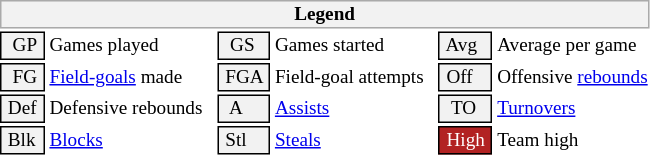<table class="toccolours" style="font-size: 80%; white-space: nowrap;">
<tr>
<th colspan="6" style="background-color: #F2F2F2; border: 1px solid #AAAAAA;">Legend</th>
</tr>
<tr>
<td style="background-color: #F2F2F2; border: 1px solid black;">  GP </td>
<td>Games played</td>
<td style="background-color: #F2F2F2; border: 1px solid black">  GS </td>
<td>Games started</td>
<td style="background-color: #F2F2F2; border: 1px solid black"> Avg </td>
<td>Average per game</td>
</tr>
<tr>
<td style="background-color: #F2F2F2; border: 1px solid black">  FG </td>
<td style="padding-right: 8px"><a href='#'>Field-goals</a> made</td>
<td style="background-color: #F2F2F2; border: 1px solid black"> FGA </td>
<td style="padding-right: 8px">Field-goal attempts</td>
<td style="background-color: #F2F2F2; border: 1px solid black;"> Off </td>
<td>Offensive <a href='#'>rebounds</a></td>
</tr>
<tr>
<td style="background-color: #F2F2F2; border: 1px solid black;"> Def </td>
<td style="padding-right: 8px">Defensive rebounds</td>
<td style="background-color: #F2F2F2; border: 1px solid black">  A </td>
<td style="padding-right: 8px"><a href='#'>Assists</a></td>
<td style="background-color: #F2F2F2; border: 1px solid black">  TO</td>
<td><a href='#'>Turnovers</a></td>
</tr>
<tr>
<td style="background-color: #F2F2F2; border: 1px solid black;"> Blk </td>
<td><a href='#'>Blocks</a></td>
<td style="background-color: #F2F2F2; border: 1px solid black"> Stl </td>
<td><a href='#'>Steals</a></td>
<td style="background:#B22222; color:#ffffff; border: 1px solid black"> High </td>
<td>Team high</td>
</tr>
<tr>
</tr>
</table>
